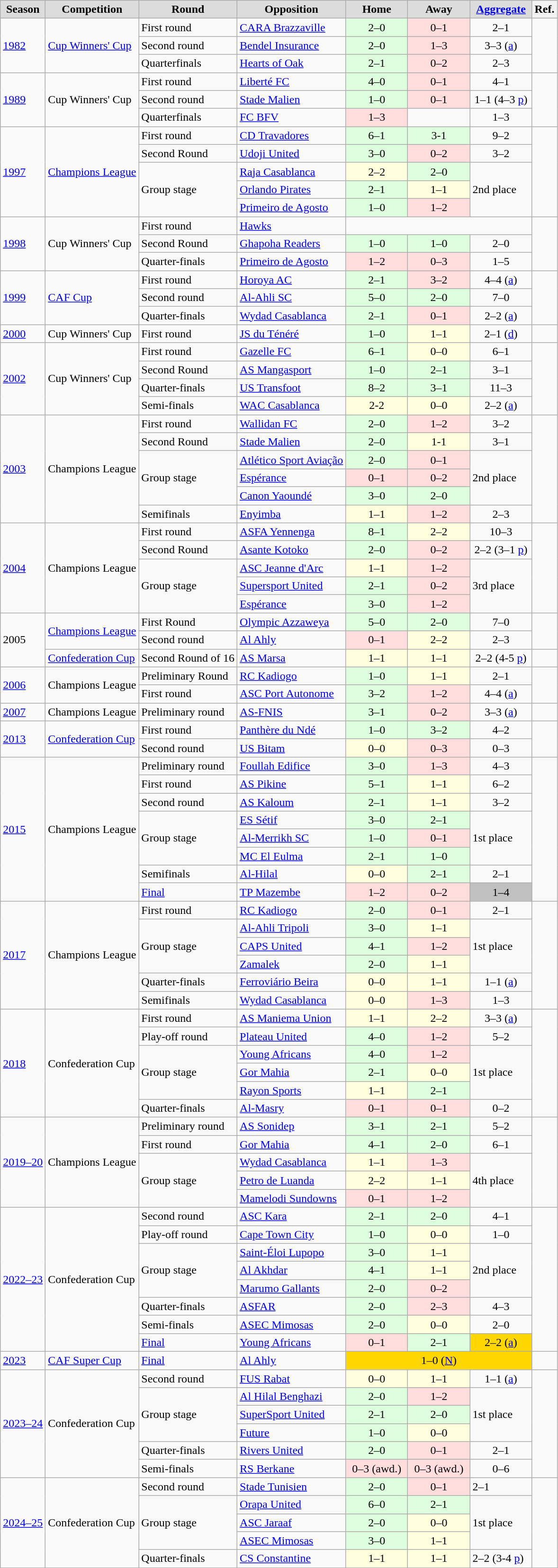<table class="sortable plainrowheaders wikitable">
<tr>
<th style="background:#DCDCDC">Season</th>
<th style="background:#DCDCDC">Competition</th>
<th style="background:#DCDCDC">Round</th>
<th style="background:#DCDCDC">Opposition</th>
<th width="80" style="background:#DCDCDC">Home</th>
<th width="80" style="background:#DCDCDC">Away</th>
<th width="80" style="background:#DCDCDC"><a href='#'>Aggregate</a></th>
<th scope="col">Ref.</th>
</tr>
<tr>
<td rowspan="3"><a href='#'>1982</a></td>
<td rowspan="3"><a href='#'>Cup Winners' Cup</a></td>
<td align=left>First round</td>
<td align=left> <a href='#'>CARA Brazzaville</a></td>
<td style="background:#dfd; text-align:center">2–0</td>
<td style="background:#fdd; text-align:center">0–1</td>
<td style="text-align:center;">2–1</td>
<td rowspan="3"></td>
</tr>
<tr>
<td align=left>Second round</td>
<td align=left> <a href='#'>Bendel Insurance</a></td>
<td style="background:#dfd; text-align:center">2–0</td>
<td style="background:#fdd; text-align:center">1–3</td>
<td style="text-align:center;">3–3 (<a href='#'>a</a>)</td>
</tr>
<tr>
<td align=left>Quarterfinals</td>
<td align=left> <a href='#'>Hearts of Oak</a></td>
<td style="background:#dfd; text-align:center">2–1</td>
<td style="background:#fdd; text-align:center">0–2</td>
<td style="text-align:center;">2–3</td>
</tr>
<tr>
<td rowspan="3"><a href='#'>1989</a></td>
<td rowspan="3">Cup Winners' Cup</td>
<td align=left>First round</td>
<td align=left> <a href='#'>Liberté FC</a></td>
<td style="background:#dfd; text-align:center">4–0</td>
<td style="background:#fdd; text-align:center">0–1</td>
<td style="text-align:center;">4–1</td>
<td rowspan="3"></td>
</tr>
<tr>
<td align=left>Second round</td>
<td align=left> <a href='#'>Stade Malien</a></td>
<td style="background:#dfd; text-align:center">1–0</td>
<td style="background:#fdd; text-align:center">0–1</td>
<td style="text-align:center;">1–1 (4–3 <a href='#'>p</a>)</td>
</tr>
<tr>
<td align=left>Quarterfinals</td>
<td align=left> <a href='#'>FC BFV</a></td>
<td style="background:#fdd; text-align:center">1–3</td>
<td align=center></td>
<td style="text-align:center;">1–3</td>
</tr>
<tr>
<td rowspan="5"><a href='#'>1997</a></td>
<td rowspan="5"><a href='#'>Champions League</a></td>
<td align=left>First round</td>
<td align=left> <a href='#'>CD Travadores</a></td>
<td style="background:#dfd; text-align:center">6–1</td>
<td style="background:#dfd; text-align:center">3-1</td>
<td style="text-align:center;">9–2</td>
<td rowspan="5"></td>
</tr>
<tr>
<td align=left>Second Round</td>
<td align=left> <a href='#'>Udoji United</a></td>
<td style="background:#dfd; text-align:center">3–0</td>
<td style="background:#fdd; text-align:center">0–2</td>
<td style="text-align:center;">3–2</td>
</tr>
<tr>
<td rowspan="3">Group stage</td>
<td align=left> <a href='#'>Raja Casablanca</a></td>
<td style="background:#ffd; text-align:center">2–2</td>
<td style="background:#dfd; text-align:center">2–0</td>
<td rowspan="3">2nd place</td>
</tr>
<tr>
<td align=left> <a href='#'>Orlando Pirates</a></td>
<td style="background:#dfd; text-align:center">2–1</td>
<td style="background:#ffd; text-align:center">1–1</td>
</tr>
<tr>
<td align=left> <a href='#'>Primeiro de Agosto</a></td>
<td style="background:#dfd; text-align:center">1–0</td>
<td style="background:#fdd; text-align:center">1–2</td>
</tr>
<tr>
<td rowspan="3"><a href='#'>1998</a></td>
<td rowspan="3">Cup Winners' Cup</td>
<td align=left>First round</td>
<td align=left> <a href='#'>Hawks</a></td>
<td align=center colspan="3"></td>
<td rowspan="3"></td>
</tr>
<tr>
<td align=left>Second Round</td>
<td align=left> <a href='#'>Ghapoha Readers</a></td>
<td style="background:#dfd; text-align:center">1–0</td>
<td style="background:#dfd; text-align:center">1–0</td>
<td style="text-align:center;">2–0</td>
</tr>
<tr>
<td align=left>Quarter-finals</td>
<td align=left> <a href='#'>Primeiro de Agosto</a></td>
<td style="background:#fdd; text-align:center">1–2</td>
<td style="background:#fdd; text-align:center">0–3</td>
<td style="text-align:center;">1–5</td>
</tr>
<tr>
<td rowspan="3"><a href='#'>1999</a></td>
<td rowspan="3"><a href='#'>CAF Cup</a></td>
<td align=left>First round</td>
<td align=left> <a href='#'>Horoya AC</a></td>
<td style="background:#dfd; text-align:center">2–1</td>
<td style="background:#fdd; text-align:center">3–2</td>
<td style="text-align:center;">4–4 (<a href='#'>a</a>)</td>
<td rowspan="3"></td>
</tr>
<tr>
<td align=left>Second round</td>
<td align=left> <a href='#'>Al-Ahli SC</a></td>
<td style="background:#dfd; text-align:center">5–0</td>
<td style="background:#dfd; text-align:center">2–0</td>
<td style="text-align:center;">7–0</td>
</tr>
<tr>
<td align=left>Quarter-finals</td>
<td align=left> <a href='#'>Wydad Casablanca</a></td>
<td style="background:#dfd; text-align:center">2–1</td>
<td style="background:#fdd; text-align:center">0–1</td>
<td style="text-align:center;">2–2 (<a href='#'>a</a>)</td>
</tr>
<tr>
<td><a href='#'>2000</a></td>
<td>Cup Winners' Cup</td>
<td align=left>First round</td>
<td align=left> <a href='#'>JS du Ténéré</a></td>
<td style="background:#dfd; text-align:center">1–0</td>
<td style="background:#ffd; text-align:center">1–1</td>
<td style="text-align:center;">2–1 (<a href='#'>d</a>)</td>
<td></td>
</tr>
<tr>
<td rowspan="4"><a href='#'>2002</a></td>
<td rowspan="4">Cup Winners' Cup</td>
<td align=left>First round</td>
<td align=left> <a href='#'>Gazelle FC</a></td>
<td style="background:#dfd; text-align:center">6–1</td>
<td style="background:#ffd; text-align:center">0–0</td>
<td style="text-align:center;">6–1</td>
<td rowspan="4"></td>
</tr>
<tr>
<td align=left>Second Round</td>
<td align=left> <a href='#'>AS Mangasport</a></td>
<td style="background:#dfd; text-align:center">1–0</td>
<td style="background:#dfd; text-align:center">2–1</td>
<td style="text-align:center;">3–1</td>
</tr>
<tr>
<td align=left>Quarter-finals</td>
<td align=left> <a href='#'>US Transfoot</a></td>
<td style="background:#dfd; text-align:center">8–2</td>
<td style="background:#dfd; text-align:center">3–1</td>
<td style="text-align:center;">11–3</td>
</tr>
<tr>
<td align=left>Semi-finals</td>
<td align=left> <a href='#'>WAC Casablanca</a></td>
<td style="background:#ffd; text-align:center">2-2</td>
<td style="background:#ffd; text-align:center">0–0</td>
<td style="text-align:center;">2–2 (<a href='#'>a</a>)</td>
</tr>
<tr>
<td rowspan="6"><a href='#'>2003</a></td>
<td rowspan="6">Champions League</td>
<td align=left>First round</td>
<td align=left> <a href='#'>Wallidan FC</a></td>
<td style="background:#dfd; text-align:center">2–0</td>
<td style="background:#fdd; text-align:center">1–2</td>
<td style="text-align:center;">3–2</td>
<td rowspan="6"></td>
</tr>
<tr>
<td align=left>Second Round</td>
<td align=left> <a href='#'>Stade Malien</a></td>
<td style="background:#dfd; text-align:center">2–0</td>
<td style="background:#ffd; text-align:center">1-1</td>
<td style="text-align:center;">3–1</td>
</tr>
<tr>
<td rowspan="3">Group stage</td>
<td align=left> <a href='#'>Atlético Sport Aviação</a></td>
<td style="background:#dfd; text-align:center">2–0</td>
<td style="background:#fdd; text-align:center">0–1</td>
<td rowspan="3">2nd place</td>
</tr>
<tr>
<td align=left> <a href='#'>Espérance</a></td>
<td style="background:#fdd; text-align:center">0–1</td>
<td style="background:#fdd; text-align:center">0–2</td>
</tr>
<tr>
<td align=left> <a href='#'>Canon Yaoundé</a></td>
<td style="background:#dfd; text-align:center">3–0</td>
<td style="background:#dfd; text-align:center">2–0</td>
</tr>
<tr>
<td align=left>Semifinals</td>
<td align=left> <a href='#'>Enyimba</a></td>
<td style="background:#ffd; text-align:center">1–1</td>
<td style="background:#fdd; text-align:center">1–2</td>
<td style="text-align:center;">2–3</td>
</tr>
<tr>
<td rowspan="5"><a href='#'>2004</a></td>
<td rowspan="5">Champions League</td>
<td align=left>First round</td>
<td align=left> <a href='#'>ASFA Yennenga</a></td>
<td style="background:#dfd; text-align:center">8–1</td>
<td style="background:#ffd; text-align:center">2–2</td>
<td style="text-align:center;">10–3</td>
<td rowspan="5"></td>
</tr>
<tr>
<td align=left>Second Round</td>
<td align=left> <a href='#'>Asante Kotoko</a></td>
<td style="background:#dfd; text-align:center">2–0</td>
<td style="background:#fdd; text-align:center">0–2</td>
<td style="text-align:center;">2–2 (3–1 <a href='#'>p</a>)</td>
</tr>
<tr>
<td rowspan="3">Group stage</td>
<td align=left> <a href='#'>ASC Jeanne d'Arc</a></td>
<td style="background:#ffd; text-align:center">1–1</td>
<td style="background:#fdd; text-align:center">1–2</td>
<td rowspan="3">3rd place</td>
</tr>
<tr>
<td align=left> <a href='#'>Supersport United</a></td>
<td style="background:#dfd; text-align:center">2–1</td>
<td style="background:#fdd; text-align:center">0–2</td>
</tr>
<tr>
<td align=left> <a href='#'>Espérance</a></td>
<td style="background:#dfd; text-align:center">3–0</td>
<td style="background:#fdd; text-align:center">1–2</td>
</tr>
<tr>
<td rowspan="3">2005</td>
<td rowspan="2"><a href='#'>Champions League</a></td>
<td align=left>First Round</td>
<td align=left> <a href='#'>Olympic Azzaweya</a></td>
<td style="background:#dfd; text-align:center">5–0</td>
<td style="background:#dfd; text-align:center">2–0</td>
<td style="text-align:center;">7–0</td>
<td rowspan="2"></td>
</tr>
<tr>
<td align=left>Second round</td>
<td align=left> <a href='#'>Al Ahly</a></td>
<td style="background:#fdd; text-align:center">0–1</td>
<td style="background:#ffd; text-align:center">2–2</td>
<td style="text-align:center;">2–3</td>
</tr>
<tr>
<td><a href='#'>Confederation Cup</a></td>
<td align=left>Second Round of 16</td>
<td align=left> <a href='#'>AS Marsa</a></td>
<td style="background:#ffd; text-align:center">1–1</td>
<td style="background:#ffd; text-align:center">1–1</td>
<td style="text-align:center;">2–2 (4-5 <a href='#'>p</a>)</td>
<td></td>
</tr>
<tr>
<td rowspan="2"><a href='#'>2006</a></td>
<td rowspan="2">Champions League</td>
<td align=left>Preliminary Round</td>
<td align=left> <a href='#'>RC Kadiogo</a></td>
<td style="background:#dfd; text-align:center">1–0</td>
<td style="background:#ffd; text-align:center">1–1</td>
<td style="text-align:center;">2–1</td>
<td rowspan="2"></td>
</tr>
<tr>
<td align=left>First round</td>
<td align=left> <a href='#'>ASC Port Autonome</a></td>
<td style="background:#dfd; text-align:center">3–2</td>
<td style="background:#fdd; text-align:center">1–2</td>
<td style="text-align:center;">4–4 (<a href='#'>a</a>)</td>
</tr>
<tr>
<td><a href='#'>2007</a></td>
<td>Champions League</td>
<td align=left>Preliminary round</td>
<td align=left> <a href='#'>AS-FNIS</a></td>
<td style="background:#dfd; text-align:center">3–1</td>
<td style="background:#fdd; text-align:center">0–2</td>
<td style="text-align:center;">3–3 (<a href='#'>a</a>)</td>
<td></td>
</tr>
<tr>
<td rowspan="2"><a href='#'>2013</a></td>
<td rowspan="2"><a href='#'>Confederation Cup</a></td>
<td align=left>First round</td>
<td align=left> <a href='#'>Panthère du Ndé</a></td>
<td style="background:#dfd; text-align:center">1–0</td>
<td style="background:#dfd; text-align:center">3–2</td>
<td style="text-align:center;">4–2</td>
<td rowspan="2"></td>
</tr>
<tr>
<td align=left>Second round</td>
<td align=left> <a href='#'>US Bitam</a></td>
<td style="background:#ffd; text-align:center">0–0</td>
<td style="background:#fdd; text-align:center">0–3</td>
<td style="text-align:center;">0–3</td>
</tr>
<tr>
<td rowspan="8"><a href='#'>2015</a></td>
<td rowspan="8">Champions League</td>
<td align=left>Preliminary round</td>
<td align=left> <a href='#'>Foullah Edifice</a></td>
<td style="background:#dfd; text-align:center">3–0</td>
<td style="background:#fdd; text-align:center">1–3</td>
<td style="text-align:center;">4–3</td>
<td rowspan="8"></td>
</tr>
<tr>
<td align=left>First round</td>
<td align=left> <a href='#'>AS Pikine</a></td>
<td style="background:#dfd; text-align:center">5–1</td>
<td style="background:#ffd; text-align:center">1–1</td>
<td style="text-align:center;">6–2</td>
</tr>
<tr>
<td align=left>Second round</td>
<td align=left> <a href='#'>AS Kaloum</a></td>
<td style="background:#dfd; text-align:center">2–1</td>
<td style="background:#ffd; text-align:center">1–1</td>
<td style="text-align:center;">3–2</td>
</tr>
<tr>
<td rowspan="3">Group stage</td>
<td align=left> <a href='#'>ES Sétif</a></td>
<td style="background:#dfd; text-align:center">3–0</td>
<td style="background:#dfd; text-align:center">2–1</td>
<td rowspan="3">1st place</td>
</tr>
<tr>
<td align=left> <a href='#'>Al-Merrikh SC</a></td>
<td style="background:#dfd; text-align:center">1–0</td>
<td style="background:#fdd; text-align:center">0–1</td>
</tr>
<tr>
<td align=left> <a href='#'>MC El Eulma</a></td>
<td style="background:#dfd; text-align:center">2–1</td>
<td style="background:#dfd; text-align:center">1–0</td>
</tr>
<tr>
<td align=left>Semifinals</td>
<td align=left> <a href='#'>Al-Hilal</a></td>
<td style="background:#ffd; text-align:center">0–0</td>
<td style="background:#dfd; text-align:center">2–1</td>
<td style="text-align:center;">2–1</td>
</tr>
<tr>
<td align=left><a href='#'>Final</a></td>
<td align=left> <a href='#'>TP Mazembe</a></td>
<td style="background:#fdd; text-align:center">1–2</td>
<td style="background:#fdd; text-align:center">0–2</td>
<td style="text-align:center; background:silver">1–4</td>
</tr>
<tr>
<td rowspan="6"><a href='#'>2017</a></td>
<td rowspan="6">Champions League</td>
<td align=left>First round</td>
<td align=left> <a href='#'>RC Kadiogo</a></td>
<td style="background:#dfd; text-align:center">2–0</td>
<td style="background:#fdd; text-align:center">0–1</td>
<td style="text-align:center;">2–1</td>
<td rowspan="6"></td>
</tr>
<tr>
<td rowspan="3">Group stage</td>
<td align=left> <a href='#'>Al-Ahli Tripoli</a></td>
<td style="background:#dfd; text-align:center">3–0</td>
<td style="background:#ffd; text-align:center">1–1</td>
<td rowspan="3">1st place</td>
</tr>
<tr>
<td align=left> <a href='#'>CAPS United</a></td>
<td style="background:#dfd; text-align:center">4–1</td>
<td style="background:#fdd; text-align:center">1–2</td>
</tr>
<tr>
<td align=left> <a href='#'>Zamalek</a></td>
<td style="background:#dfd; text-align:center">2–0</td>
<td style="background:#ffd; text-align:center">1–1</td>
</tr>
<tr>
<td align=left>Quarter-finals</td>
<td align=left> <a href='#'>Ferroviário Beira</a></td>
<td style="background:#ffd; text-align:center">0–0</td>
<td style="background:#ffd; text-align:center">1–1</td>
<td style="text-align:center;">1–1 (<a href='#'>a</a>)</td>
</tr>
<tr>
<td align=left>Semifinals</td>
<td align=left> <a href='#'>Wydad Casablanca</a></td>
<td style="background:#ffd; text-align:center">0–0</td>
<td style="background:#fdd; text-align:center">1–3</td>
<td style="text-align:center;">1–3</td>
</tr>
<tr>
<td rowspan="6"><a href='#'>2018</a></td>
<td rowspan="6">Confederation Cup</td>
<td align=left>First round</td>
<td align=left> <a href='#'>AS Maniema Union</a></td>
<td style="background:#ffd; text-align:center">1–1</td>
<td style="background:#ffd; text-align:center">2–2</td>
<td style="text-align:center;">3–3 (<a href='#'>a</a>)</td>
<td rowspan="6"></td>
</tr>
<tr>
<td align=left>Play-off round</td>
<td align=left> <a href='#'>Plateau United</a></td>
<td style="background:#dfd; text-align:center">4–0</td>
<td style="background:#fdd; text-align:center">1–2</td>
<td style="text-align:center;">5–2</td>
</tr>
<tr>
<td rowspan="3">Group stage</td>
<td align=left> <a href='#'>Young Africans</a></td>
<td style="background:#dfd; text-align:center">4–0</td>
<td style="background:#fdd; text-align:center">1–2</td>
<td rowspan="3">1st place</td>
</tr>
<tr>
<td align=left> <a href='#'>Gor Mahia</a></td>
<td style="background:#dfd; text-align:center">2–1</td>
<td style="background:#ffd; text-align:center">0–0</td>
</tr>
<tr>
<td align=left> <a href='#'>Rayon Sports</a></td>
<td style="background:#ffd; text-align:center">1–1</td>
<td style="background:#dfd; text-align:center">2–1</td>
</tr>
<tr>
<td align=left>Quarter-finals</td>
<td align=left> <a href='#'>Al-Masry</a></td>
<td style="background:#fdd; text-align:center">0–1</td>
<td style="background:#fdd; text-align:center">0–1</td>
<td style="text-align:center;">0–2</td>
</tr>
<tr>
<td rowspan="5"><a href='#'>2019–20</a></td>
<td rowspan="5">Champions League</td>
<td align=left>Preliminary round</td>
<td align=left> <a href='#'>AS Sonidep</a></td>
<td style="background:#dfd; text-align:center">3–1</td>
<td style="background:#dfd; text-align:center">2–1</td>
<td style="text-align:center;">5–2</td>
<td rowspan="5"></td>
</tr>
<tr>
<td align=left>First round</td>
<td align=left> <a href='#'>Gor Mahia</a></td>
<td style="background:#dfd; text-align:center">4–1</td>
<td style="background:#dfd; text-align:center">2–0</td>
<td style="text-align:center;">6–1</td>
</tr>
<tr>
<td rowspan="3">Group stage</td>
<td align=left> <a href='#'>Wydad Casablanca</a></td>
<td style="background:#ffd; text-align:center">1–1</td>
<td style="background:#fdd; text-align:center">1–3</td>
<td rowspan="3">4th place</td>
</tr>
<tr>
<td align=left> <a href='#'>Petro de Luanda</a></td>
<td style="background:#ffd; text-align:center">2–2</td>
<td style="background:#ffd; text-align:center">1–1</td>
</tr>
<tr>
<td align=left> <a href='#'>Mamelodi Sundowns</a></td>
<td style="background:#fdd; text-align:center">0–1</td>
<td style="background:#fdd; text-align:center">1–2</td>
</tr>
<tr>
<td rowspan="8"><a href='#'>2022–23</a></td>
<td rowspan="8">Confederation Cup</td>
<td align=left>Second round</td>
<td align=left> <a href='#'>ASC Kara</a></td>
<td style="background:#dfd; text-align:center">2–1</td>
<td style="background:#dfd; text-align:center">2–0</td>
<td style="text-align:center;">4–1</td>
<td rowspan="8"></td>
</tr>
<tr>
<td align=left>Play-off round</td>
<td align=left> <a href='#'>Cape Town City</a></td>
<td style="background:#dfd; text-align:center">1–0</td>
<td style="background:#ffd; text-align:center">0–0</td>
<td style="text-align:center;">1–0</td>
</tr>
<tr>
<td rowspan="3">Group stage</td>
<td align=left> <a href='#'>Saint-Éloi Lupopo</a></td>
<td style="background:#dfd; text-align:center">3–0</td>
<td style="background:#ffd; text-align:center">1–1</td>
<td rowspan="3">2nd place</td>
</tr>
<tr>
<td align=left> <a href='#'>Al Akhdar</a></td>
<td style="background:#dfd; text-align:center">4–1</td>
<td style="background:#ffd; text-align:center">1–1</td>
</tr>
<tr>
<td align=left> <a href='#'>Marumo Gallants</a></td>
<td style="background:#dfd; text-align:center">2–0</td>
<td style="background:#fdd; text-align:center">0–2</td>
</tr>
<tr>
<td align=left>Quarter-finals</td>
<td align=left> <a href='#'>ASFAR</a></td>
<td style="background:#dfd; text-align:center">2–0</td>
<td style="background:#fdd; text-align:center">2–3</td>
<td style="text-align:center;">4–3</td>
</tr>
<tr>
<td align=left>Semi-finals</td>
<td align=left> <a href='#'>ASEC Mimosas</a></td>
<td style="background:#dfd; text-align:center">2–0</td>
<td style="background:#ffd; text-align:center">0–0</td>
<td style="text-align:center;">2–0</td>
</tr>
<tr>
<td align=left><a href='#'>Final</a></td>
<td align=left> <a href='#'>Young Africans</a></td>
<td style="background:#fdd; text-align:center">0–1</td>
<td style="background:#dfd; text-align:center">2–1</td>
<td style="text-align:center; background:gold;">2–2 (<a href='#'>a</a>)</td>
</tr>
<tr>
<td><a href='#'>2023</a></td>
<td><a href='#'>CAF Super Cup</a></td>
<td><a href='#'>Final</a></td>
<td> <a href='#'>Al Ahly</a></td>
<td colspan="3" style="text-align:center; background:gold;">1–0 (<a href='#'>N</a>)</td>
<td></td>
</tr>
<tr>
<td rowspan="6"><a href='#'>2023–24</a></td>
<td rowspan="6">Confederation Cup</td>
<td align=left>Second round</td>
<td align=left> <a href='#'>FUS Rabat</a></td>
<td style="background:#ffd; text-align:center">0–0</td>
<td style="background:#ffd; text-align:center">1–1</td>
<td style="text-align:center;">1–1 (<a href='#'>a</a>)</td>
<td rowspan="6"></td>
</tr>
<tr>
<td rowspan="3">Group stage</td>
<td align=left> <a href='#'>Al Hilal Benghazi</a></td>
<td style="background:#dfd; text-align:center">2–0</td>
<td style="background:#fdd; text-align:center">1–2</td>
<td rowspan="3">1st place</td>
</tr>
<tr>
<td align=left> <a href='#'>SuperSport United</a></td>
<td style="background:#dfd; text-align:center">2–1</td>
<td style="background:#dfd; text-align:center">2–0</td>
</tr>
<tr>
<td align=left> <a href='#'>Future</a></td>
<td style="background:#dfd; text-align:center">1–0</td>
<td style="background:#ffd; text-align:center">0–0</td>
</tr>
<tr>
<td align=left>Quarter-finals</td>
<td align=left> <a href='#'>Rivers United</a></td>
<td style="background:#dfd; text-align:center">2–0</td>
<td style="background:#fdd; text-align:center">0–1</td>
<td style="text-align:center;">2–1</td>
</tr>
<tr>
<td align=left>Semi-finals</td>
<td align=left> <a href='#'>RS Berkane</a></td>
<td style="background:#fdd; text-align:center">0–3 (awd.)</td>
<td style="background:#fdd; text-align:center">0–3 (awd.)</td>
<td style="text-align:center;">0–6</td>
</tr>
<tr>
<td rowspan="5"><a href='#'>2024–25</a></td>
<td rowspan="5">Confederation Cup</td>
<td align=left>Second round</td>
<td align=left> <a href='#'>Stade Tunisien</a></td>
<td style="background:#dfd; text-align:center">2–0</td>
<td style="background:#fdd; text-align:center">0–1</td>
<td>2–1</td>
<td rowspan="5"></td>
</tr>
<tr>
<td rowspan="3">Group stage</td>
<td align=left> <a href='#'>Orapa United</a></td>
<td style="background:#dfd; text-align:center">6–0</td>
<td style="background:#dfd; text-align:center">2–1</td>
<td rowspan="3">1st place</td>
</tr>
<tr>
<td align=left> <a href='#'>ASC Jaraaf</a></td>
<td style="background:#dfd; text-align:center">2–0</td>
<td style="background:#ffd; text-align:center">0–0</td>
</tr>
<tr>
<td align=left> <a href='#'>ASEC Mimosas</a></td>
<td style="background:#dfd; text-align:center">3–0</td>
<td style="background:#ffd; text-align:center">1–1</td>
</tr>
<tr>
<td align=left>Quarter-finals</td>
<td align=left> <a href='#'>CS Constantine</a></td>
<td style="background:#ffd; text-align:center">1–1</td>
<td style="background:#ffd; text-align:center">1–1</td>
<td>2–2 (3-4 <a href='#'>p</a>)</td>
</tr>
<tr>
</tr>
</table>
